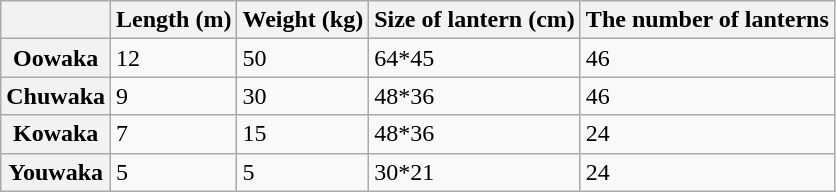<table class="wikitable">
<tr>
<th></th>
<th>Length (m)</th>
<th>Weight (kg)</th>
<th>Size of lantern (cm)</th>
<th>The number of lanterns</th>
</tr>
<tr>
<th>Oowaka</th>
<td>12</td>
<td>50</td>
<td>64*45</td>
<td>46</td>
</tr>
<tr>
<th>Chuwaka</th>
<td>9</td>
<td>30</td>
<td>48*36</td>
<td>46</td>
</tr>
<tr>
<th>Kowaka</th>
<td>7</td>
<td>15</td>
<td>48*36</td>
<td>24</td>
</tr>
<tr>
<th>Youwaka</th>
<td>5</td>
<td>5</td>
<td>30*21</td>
<td>24</td>
</tr>
</table>
